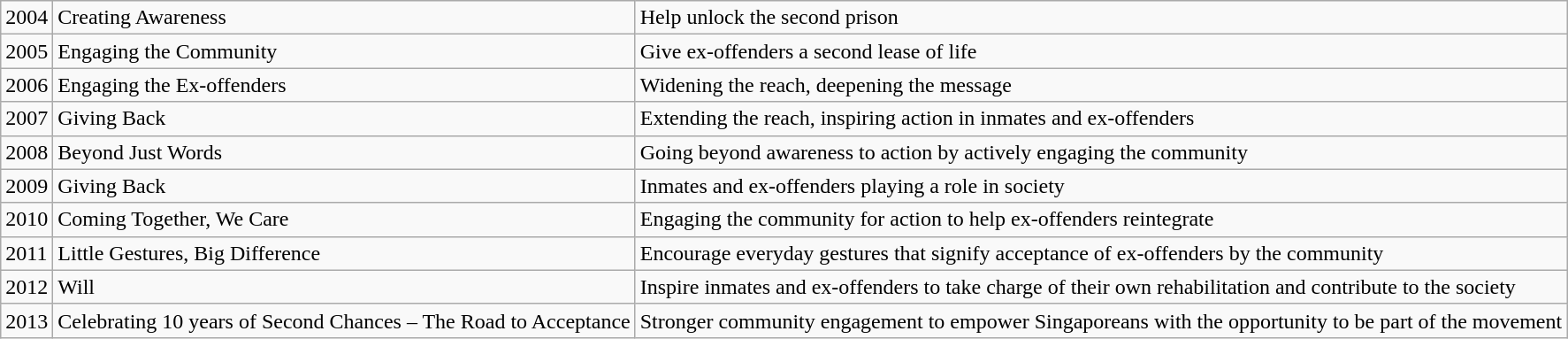<table class="wikitable">
<tr>
<td>2004</td>
<td>Creating Awareness</td>
<td>Help unlock the second prison</td>
</tr>
<tr>
<td>2005</td>
<td>Engaging the Community</td>
<td>Give ex-offenders a second lease of life</td>
</tr>
<tr>
<td>2006</td>
<td>Engaging the Ex-offenders</td>
<td>Widening the reach, deepening the message</td>
</tr>
<tr>
<td>2007</td>
<td>Giving Back</td>
<td>Extending the reach, inspiring action in inmates and ex-offenders</td>
</tr>
<tr>
<td>2008</td>
<td>Beyond Just Words</td>
<td>Going beyond awareness to action by actively engaging the community</td>
</tr>
<tr>
<td>2009</td>
<td>Giving Back</td>
<td>Inmates and ex-offenders playing a role in society</td>
</tr>
<tr>
<td>2010</td>
<td>Coming Together, We Care</td>
<td>Engaging the community for action to help ex-offenders reintegrate</td>
</tr>
<tr>
<td>2011</td>
<td>Little Gestures, Big Difference</td>
<td>Encourage everyday gestures that signify acceptance of ex-offenders by the community</td>
</tr>
<tr>
<td>2012</td>
<td>Will</td>
<td>Inspire inmates and ex-offenders to take charge of their own rehabilitation and contribute to the society</td>
</tr>
<tr>
<td>2013</td>
<td>Celebrating 10 years of Second Chances – The Road to Acceptance</td>
<td>Stronger community engagement to empower Singaporeans with the opportunity to be part of the movement</td>
</tr>
</table>
